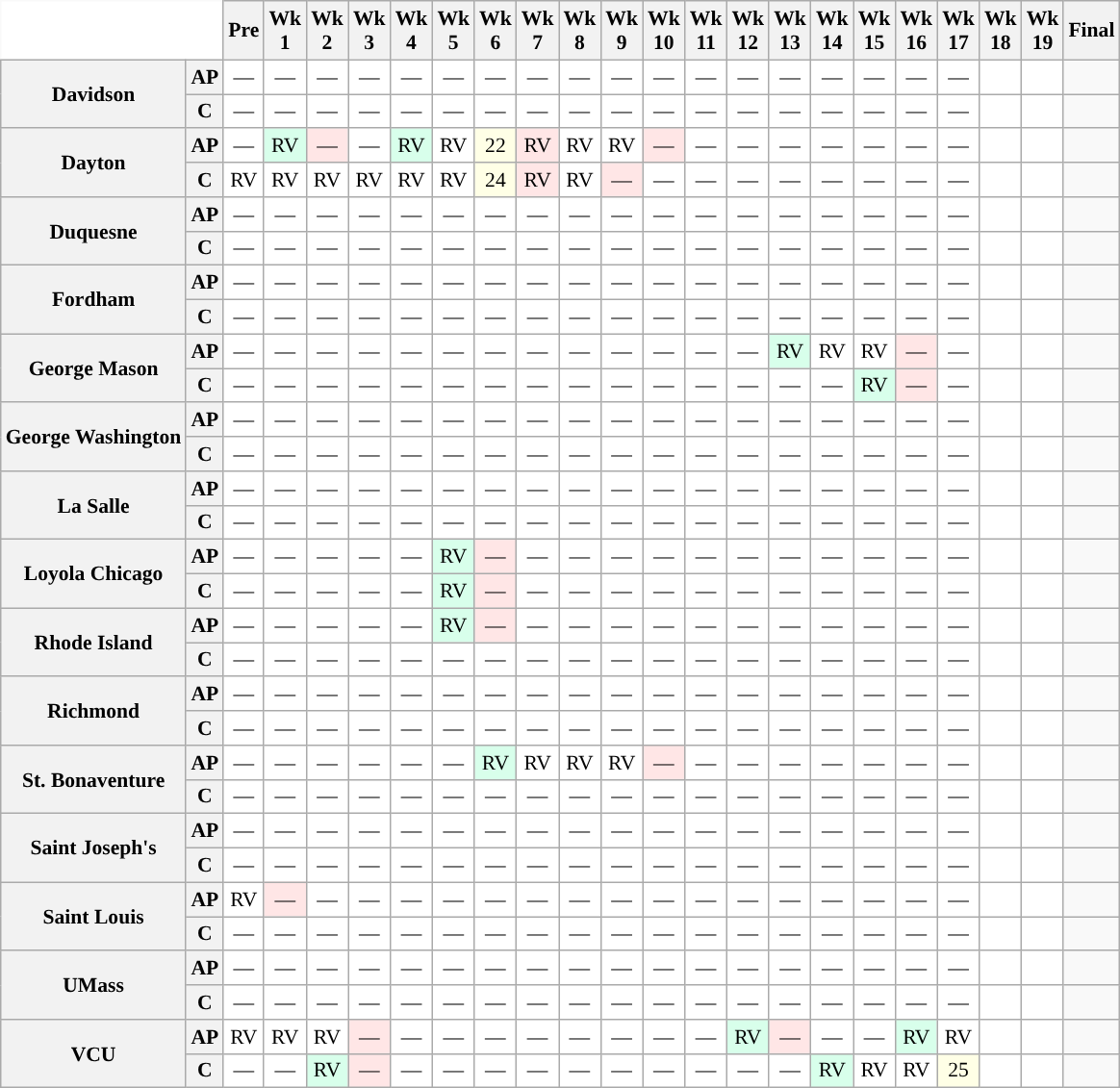<table class="wikitable" style="white-space:nowrap;font-size:90%;">
<tr>
<th colspan="2" style="background:white; border-top-style:hidden; border-left-style:hidden;"> </th>
<th>Pre</th>
<th>Wk<br>1</th>
<th>Wk<br>2</th>
<th>Wk<br>3</th>
<th>Wk<br>4</th>
<th>Wk<br>5</th>
<th>Wk<br>6</th>
<th>Wk<br>7</th>
<th>Wk<br>8</th>
<th>Wk<br>9</th>
<th>Wk<br>10</th>
<th>Wk<br>11</th>
<th>Wk<br>12</th>
<th>Wk<br>13</th>
<th>Wk<br>14</th>
<th>Wk<br>15</th>
<th>Wk<br>16</th>
<th>Wk<br>17</th>
<th>Wk<br>18</th>
<th>Wk<br>19</th>
<th>Final</th>
</tr>
<tr style="text-align:center;">
<th rowspan="2">Davidson</th>
<th>AP</th>
<td style="background:#FFF;">—</td>
<td style="background:#FFF;">—</td>
<td style="background:#FFF;">—</td>
<td style="background:#FFF;">—</td>
<td style="background:#FFF;">—</td>
<td style="background:#FFF;">—</td>
<td style="background:#FFF;">—</td>
<td style="background:#FFF;">—</td>
<td style="background:#FFF;">—</td>
<td style="background:#FFF;">—</td>
<td style="background:#FFF;">—</td>
<td style="background:#FFF;">—</td>
<td style="background:#FFF;">—</td>
<td style="background:#FFF;">—</td>
<td style="background:#FFF;">—</td>
<td style="background:#FFF;">—</td>
<td style="background:#FFF;">—</td>
<td style="background:#FFF;">—</td>
<td style="background:#FFF;"></td>
<td style="background:#FFF;"></td>
<td></td>
</tr>
<tr style="text-align:center;">
<th>C</th>
<td style="background:#FFF;">—</td>
<td style="background:#FFF;">—</td>
<td style="background:#FFF;">—</td>
<td style="background:#FFF;">—</td>
<td style="background:#FFF;">—</td>
<td style="background:#FFF;">—</td>
<td style="background:#FFF;">—</td>
<td style="background:#FFF;">—</td>
<td style="background:#FFF;">—</td>
<td style="background:#FFF;">—</td>
<td style="background:#FFF;">—</td>
<td style="background:#FFF;">—</td>
<td style="background:#FFF;">—</td>
<td style="background:#FFF;">—</td>
<td style="background:#FFF;">—</td>
<td style="background:#FFF;">—</td>
<td style="background:#FFF;">—</td>
<td style="background:#FFF;">—</td>
<td style="background:#FFF;"></td>
<td style="background:#FFF;"></td>
<td></td>
</tr>
<tr style="text-align:center;">
<th rowspan="2">Dayton</th>
<th>AP</th>
<td style="background:#FFF;">—</td>
<td style="background:#D8FFEB;">RV</td>
<td style="background:#FFE6E6;">—</td>
<td style="background:#FFF;">—</td>
<td style="background:#D8FFEB;">RV</td>
<td style="background:#FFF;">RV</td>
<td style="background:#FFFFE6;">22</td>
<td style="background:#FFE6E6;">RV</td>
<td style="background:#FFF;">RV</td>
<td style="background:#FFF;">RV</td>
<td style="background:#FFE6E6;">—</td>
<td style="background:#FFF;">—</td>
<td style="background:#FFF;">—</td>
<td style="background:#FFF;">—</td>
<td style="background:#FFF;">—</td>
<td style="background:#FFF;">—</td>
<td style="background:#FFF;">—</td>
<td style="background:#FFF;">—</td>
<td style="background:#FFF;"></td>
<td style="background:#FFF;"></td>
<td></td>
</tr>
<tr style="text-align:center;">
<th>C</th>
<td style="background:#FFF;">RV</td>
<td style="background:#FFF;">RV</td>
<td style="background:#FFF;">RV</td>
<td style="background:#FFF;">RV</td>
<td style="background:#FFF;">RV</td>
<td style="background:#FFF;">RV</td>
<td style="background:#FFFFE6;">24</td>
<td style="background:#FFE6E6;">RV</td>
<td style="background:#FFF;">RV</td>
<td style="background:#FFE6E6;">—</td>
<td style="background:#FFF;">—</td>
<td style="background:#FFF;">—</td>
<td style="background:#FFF;">—</td>
<td style="background:#FFF;">—</td>
<td style="background:#FFF;">—</td>
<td style="background:#FFF;">—</td>
<td style="background:#FFF;">—</td>
<td style="background:#FFF;">—</td>
<td style="background:#FFF;"></td>
<td style="background:#FFF;"></td>
<td></td>
</tr>
<tr style="text-align:center;">
<th rowspan="2">Duquesne</th>
<th>AP</th>
<td style="background:#FFF;">—</td>
<td style="background:#FFF;">—</td>
<td style="background:#FFF;">—</td>
<td style="background:#FFF;">—</td>
<td style="background:#FFF;">—</td>
<td style="background:#FFF;">—</td>
<td style="background:#FFF;">—</td>
<td style="background:#FFF;">—</td>
<td style="background:#FFF;">—</td>
<td style="background:#FFF;">—</td>
<td style="background:#FFF;">—</td>
<td style="background:#FFF;">—</td>
<td style="background:#FFF;">—</td>
<td style="background:#FFF;">—</td>
<td style="background:#FFF;">—</td>
<td style="background:#FFF;">—</td>
<td style="background:#FFF;">—</td>
<td style="background:#FFF;">—</td>
<td style="background:#FFF;"></td>
<td style="background:#FFF;"></td>
<td></td>
</tr>
<tr style="text-align:center;">
<th>C</th>
<td style="background:#FFF;">—</td>
<td style="background:#FFF;">—</td>
<td style="background:#FFF;">—</td>
<td style="background:#FFF;">—</td>
<td style="background:#FFF;">—</td>
<td style="background:#FFF;">—</td>
<td style="background:#FFF;">—</td>
<td style="background:#FFF;">—</td>
<td style="background:#FFF;">—</td>
<td style="background:#FFF;">—</td>
<td style="background:#FFF;">—</td>
<td style="background:#FFF;">—</td>
<td style="background:#FFF;">—</td>
<td style="background:#FFF;">—</td>
<td style="background:#FFF;">—</td>
<td style="background:#FFF;">—</td>
<td style="background:#FFF;">—</td>
<td style="background:#FFF;">—</td>
<td style="background:#FFF;"></td>
<td style="background:#FFF;"></td>
<td></td>
</tr>
<tr style="text-align:center;">
<th rowspan="2">Fordham</th>
<th>AP</th>
<td style="background:#FFF;">—</td>
<td style="background:#FFF;">—</td>
<td style="background:#FFF;">—</td>
<td style="background:#FFF;">—</td>
<td style="background:#FFF;">—</td>
<td style="background:#FFF;">—</td>
<td style="background:#FFF;">—</td>
<td style="background:#FFF;">—</td>
<td style="background:#FFF;">—</td>
<td style="background:#FFF;">—</td>
<td style="background:#FFF;">—</td>
<td style="background:#FFF;">—</td>
<td style="background:#FFF;">—</td>
<td style="background:#FFF;">—</td>
<td style="background:#FFF;">—</td>
<td style="background:#FFF;">—</td>
<td style="background:#FFF;">—</td>
<td style="background:#FFF;">—</td>
<td style="background:#FFF;"></td>
<td style="background:#FFF;"></td>
<td></td>
</tr>
<tr style="text-align:center;">
<th>C</th>
<td style="background:#FFF;">—</td>
<td style="background:#FFF;">—</td>
<td style="background:#FFF;">—</td>
<td style="background:#FFF;">—</td>
<td style="background:#FFF;">—</td>
<td style="background:#FFF;">—</td>
<td style="background:#FFF;">—</td>
<td style="background:#FFF;">—</td>
<td style="background:#FFF;">—</td>
<td style="background:#FFF;">—</td>
<td style="background:#FFF;">—</td>
<td style="background:#FFF;">—</td>
<td style="background:#FFF;">—</td>
<td style="background:#FFF;">—</td>
<td style="background:#FFF;">—</td>
<td style="background:#FFF;">—</td>
<td style="background:#FFF;">—</td>
<td style="background:#FFF;">—</td>
<td style="background:#FFF;"></td>
<td style="background:#FFF;"></td>
<td></td>
</tr>
<tr style="text-align:center;">
<th rowspan="2">George Mason</th>
<th>AP</th>
<td style="background:#FFF;">—</td>
<td style="background:#FFF;">—</td>
<td style="background:#FFF;">—</td>
<td style="background:#FFF;">—</td>
<td style="background:#FFF;">—</td>
<td style="background:#FFF;">—</td>
<td style="background:#FFF;">—</td>
<td style="background:#FFF;">—</td>
<td style="background:#FFF;">—</td>
<td style="background:#FFF;">—</td>
<td style="background:#FFF;">—</td>
<td style="background:#FFF;">—</td>
<td style="background:#FFF;">—</td>
<td style="background:#D8FFEB;">RV</td>
<td style="background:#FFF;">RV</td>
<td style="background:#FFF;">RV</td>
<td style="background:#FFE6E6;">—</td>
<td style="background:#FFF;">—</td>
<td style="background:#FFF;"></td>
<td style="background:#FFF;"></td>
<td></td>
</tr>
<tr style="text-align:center;">
<th>C</th>
<td style="background:#FFF;">—</td>
<td style="background:#FFF;">—</td>
<td style="background:#FFF;">—</td>
<td style="background:#FFF;">—</td>
<td style="background:#FFF;">—</td>
<td style="background:#FFF;">—</td>
<td style="background:#FFF;">—</td>
<td style="background:#FFF;">—</td>
<td style="background:#FFF;">—</td>
<td style="background:#FFF;">—</td>
<td style="background:#FFF;">—</td>
<td style="background:#FFF;">—</td>
<td style="background:#FFF;">—</td>
<td style="background:#FFF;">—</td>
<td style="background:#FFF;">—</td>
<td style="background:#D8FFEB;">RV</td>
<td style="background:#FFE6E6;">—</td>
<td style="background:#FFF;">—</td>
<td style="background:#FFF;"></td>
<td style="background:#FFF;"></td>
<td></td>
</tr>
<tr style="text-align:center;">
<th rowspan="2">George Washington</th>
<th>AP</th>
<td style="background:#FFF;">—</td>
<td style="background:#FFF;">—</td>
<td style="background:#FFF;">—</td>
<td style="background:#FFF;">—</td>
<td style="background:#FFF;">—</td>
<td style="background:#FFF;">—</td>
<td style="background:#FFF;">—</td>
<td style="background:#FFF;">—</td>
<td style="background:#FFF;">—</td>
<td style="background:#FFF;">—</td>
<td style="background:#FFF;">—</td>
<td style="background:#FFF;">—</td>
<td style="background:#FFF;">—</td>
<td style="background:#FFF;">—</td>
<td style="background:#FFF;">—</td>
<td style="background:#FFF;">—</td>
<td style="background:#FFF;">—</td>
<td style="background:#FFF;">—</td>
<td style="background:#FFF;"></td>
<td style="background:#FFF;"></td>
<td></td>
</tr>
<tr style="text-align:center;">
<th>C</th>
<td style="background:#FFF;">—</td>
<td style="background:#FFF;">—</td>
<td style="background:#FFF;">—</td>
<td style="background:#FFF;">—</td>
<td style="background:#FFF;">—</td>
<td style="background:#FFF;">—</td>
<td style="background:#FFF;">—</td>
<td style="background:#FFF;">—</td>
<td style="background:#FFF;">—</td>
<td style="background:#FFF;">—</td>
<td style="background:#FFF;">—</td>
<td style="background:#FFF;">—</td>
<td style="background:#FFF;">—</td>
<td style="background:#FFF;">—</td>
<td style="background:#FFF;">—</td>
<td style="background:#FFF;">—</td>
<td style="background:#FFF;">—</td>
<td style="background:#FFF;">—</td>
<td style="background:#FFF;"></td>
<td style="background:#FFF;"></td>
<td></td>
</tr>
<tr style="text-align:center;">
<th rowspan="2">La Salle</th>
<th>AP</th>
<td style="background:#FFF;">—</td>
<td style="background:#FFF;">—</td>
<td style="background:#FFF;">—</td>
<td style="background:#FFF;">—</td>
<td style="background:#FFF;">—</td>
<td style="background:#FFF;">—</td>
<td style="background:#FFF;">—</td>
<td style="background:#FFF;">—</td>
<td style="background:#FFF;">—</td>
<td style="background:#FFF;">—</td>
<td style="background:#FFF;">—</td>
<td style="background:#FFF;">—</td>
<td style="background:#FFF;">—</td>
<td style="background:#FFF;">—</td>
<td style="background:#FFF;">—</td>
<td style="background:#FFF;">—</td>
<td style="background:#FFF;">—</td>
<td style="background:#FFF;">—</td>
<td style="background:#FFF;"></td>
<td style="background:#FFF;"></td>
<td></td>
</tr>
<tr style="text-align:center;">
<th>C</th>
<td style="background:#FFF;">—</td>
<td style="background:#FFF;">—</td>
<td style="background:#FFF;">—</td>
<td style="background:#FFF;">—</td>
<td style="background:#FFF;">—</td>
<td style="background:#FFF;">—</td>
<td style="background:#FFF;">—</td>
<td style="background:#FFF;">—</td>
<td style="background:#FFF;">—</td>
<td style="background:#FFF;">—</td>
<td style="background:#FFF;">—</td>
<td style="background:#FFF;">—</td>
<td style="background:#FFF;">—</td>
<td style="background:#FFF;">—</td>
<td style="background:#FFF;">—</td>
<td style="background:#FFF;">—</td>
<td style="background:#FFF;">—</td>
<td style="background:#FFF;">—</td>
<td style="background:#FFF;"></td>
<td style="background:#FFF;"></td>
<td></td>
</tr>
<tr style="text-align:center;">
<th rowspan="2">Loyola Chicago</th>
<th>AP</th>
<td style="background:#FFF;">—</td>
<td style="background:#FFF;">—</td>
<td style="background:#FFF;">—</td>
<td style="background:#FFF;">—</td>
<td style="background:#FFF;">—</td>
<td style="background:#D8FFEB;">RV</td>
<td style="background:#FFE6E6;">—</td>
<td style="background:#FFF;">—</td>
<td style="background:#FFF;">—</td>
<td style="background:#FFF;">—</td>
<td style="background:#FFF;">—</td>
<td style="background:#FFF;">—</td>
<td style="background:#FFF;">—</td>
<td style="background:#FFF;">—</td>
<td style="background:#FFF;">—</td>
<td style="background:#FFF;">—</td>
<td style="background:#FFF;">—</td>
<td style="background:#FFF;">—</td>
<td style="background:#FFF;"></td>
<td style="background:#FFF;"></td>
<td></td>
</tr>
<tr style="text-align:center;">
<th>C</th>
<td style="background:#FFF;">—</td>
<td style="background:#FFF;">—</td>
<td style="background:#FFF;">—</td>
<td style="background:#FFF;">—</td>
<td style="background:#FFF;">—</td>
<td style="background:#D8FFEB;">RV</td>
<td style="background:#FFE6E6;">—</td>
<td style="background:#FFF;">—</td>
<td style="background:#FFF;">—</td>
<td style="background:#FFF;">—</td>
<td style="background:#FFF;">—</td>
<td style="background:#FFF;">—</td>
<td style="background:#FFF;">—</td>
<td style="background:#FFF;">—</td>
<td style="background:#FFF;">—</td>
<td style="background:#FFF;">—</td>
<td style="background:#FFF;">—</td>
<td style="background:#FFF;">—</td>
<td style="background:#FFF;"></td>
<td style="background:#FFF;"></td>
<td></td>
</tr>
<tr style="text-align:center;">
<th rowspan="2">Rhode Island</th>
<th>AP</th>
<td style="background:#FFF;">—</td>
<td style="background:#FFF;">—</td>
<td style="background:#FFF;">—</td>
<td style="background:#FFF;">—</td>
<td style="background:#FFF;">—</td>
<td style="background:#D8FFEB;">RV</td>
<td style="background:#FFE6E6;">—</td>
<td style="background:#FFF;">—</td>
<td style="background:#FFF;">—</td>
<td style="background:#FFF;">—</td>
<td style="background:#FFF;">—</td>
<td style="background:#FFF;">—</td>
<td style="background:#FFF;">—</td>
<td style="background:#FFF;">—</td>
<td style="background:#FFF;">—</td>
<td style="background:#FFF;">—</td>
<td style="background:#FFF;">—</td>
<td style="background:#FFF;">—</td>
<td style="background:#FFF;"></td>
<td style="background:#FFF;"></td>
<td></td>
</tr>
<tr style="text-align:center;">
<th>C</th>
<td style="background:#FFF;">—</td>
<td style="background:#FFF;">—</td>
<td style="background:#FFF;">—</td>
<td style="background:#FFF;">—</td>
<td style="background:#FFF;">—</td>
<td style="background:#FFF;">—</td>
<td style="background:#FFF;">—</td>
<td style="background:#FFF;">—</td>
<td style="background:#FFF;">—</td>
<td style="background:#FFF;">—</td>
<td style="background:#FFF;">—</td>
<td style="background:#FFF;">—</td>
<td style="background:#FFF;">—</td>
<td style="background:#FFF;">—</td>
<td style="background:#FFF;">—</td>
<td style="background:#FFF;">—</td>
<td style="background:#FFF;">—</td>
<td style="background:#FFF;">—</td>
<td style="background:#FFF;"></td>
<td style="background:#FFF;"></td>
<td></td>
</tr>
<tr style="text-align:center;">
<th rowspan="2">Richmond</th>
<th>AP</th>
<td style="background:#FFF;">—</td>
<td style="background:#FFF;">—</td>
<td style="background:#FFF;">—</td>
<td style="background:#FFF;">—</td>
<td style="background:#FFF;">—</td>
<td style="background:#FFF;">—</td>
<td style="background:#FFF;">—</td>
<td style="background:#FFF;">—</td>
<td style="background:#FFF;">—</td>
<td style="background:#FFF;">—</td>
<td style="background:#FFF;">—</td>
<td style="background:#FFF;">—</td>
<td style="background:#FFF;">—</td>
<td style="background:#FFF;">—</td>
<td style="background:#FFF;">—</td>
<td style="background:#FFF;">—</td>
<td style="background:#FFF;">—</td>
<td style="background:#FFF;">—</td>
<td style="background:#FFF;"></td>
<td style="background:#FFF;"></td>
<td></td>
</tr>
<tr style="text-align:center;">
<th>C</th>
<td style="background:#FFF;">—</td>
<td style="background:#FFF;">—</td>
<td style="background:#FFF;">—</td>
<td style="background:#FFF;">—</td>
<td style="background:#FFF;">—</td>
<td style="background:#FFF;">—</td>
<td style="background:#FFF;">—</td>
<td style="background:#FFF;">—</td>
<td style="background:#FFF;">—</td>
<td style="background:#FFF;">—</td>
<td style="background:#FFF;">—</td>
<td style="background:#FFF;">—</td>
<td style="background:#FFF;">—</td>
<td style="background:#FFF;">—</td>
<td style="background:#FFF;">—</td>
<td style="background:#FFF;">—</td>
<td style="background:#FFF;">—</td>
<td style="background:#FFF;">—</td>
<td style="background:#FFF;"></td>
<td style="background:#FFF;"></td>
<td></td>
</tr>
<tr style="text-align:center;">
<th rowspan="2">St. Bonaventure</th>
<th>AP</th>
<td style="background:#FFF;">—</td>
<td style="background:#FFF;">—</td>
<td style="background:#FFF;">—</td>
<td style="background:#FFF;">—</td>
<td style="background:#FFF;">—</td>
<td style="background:#FFF;">—</td>
<td style="background:#D8FFEB;">RV</td>
<td style="background:#FFF;">RV</td>
<td style="background:#FFF;">RV</td>
<td style="background:#FFF;">RV</td>
<td style="background:#FFE6E6;">—</td>
<td style="background:#FFF;">—</td>
<td style="background:#FFF;">—</td>
<td style="background:#FFF;">—</td>
<td style="background:#FFF;">—</td>
<td style="background:#FFF;">—</td>
<td style="background:#FFF;">—</td>
<td style="background:#FFF;">—</td>
<td style="background:#FFF;"></td>
<td style="background:#FFF;"></td>
<td></td>
</tr>
<tr style="text-align:center;">
<th>C</th>
<td style="background:#FFF;">—</td>
<td style="background:#FFF;">—</td>
<td style="background:#FFF;">—</td>
<td style="background:#FFF;">—</td>
<td style="background:#FFF;">—</td>
<td style="background:#FFF;">—</td>
<td style="background:#FFF;">—</td>
<td style="background:#FFF;">—</td>
<td style="background:#FFF;">—</td>
<td style="background:#FFF;">—</td>
<td style="background:#FFF;">—</td>
<td style="background:#FFF;">—</td>
<td style="background:#FFF;">—</td>
<td style="background:#FFF;">—</td>
<td style="background:#FFF;">—</td>
<td style="background:#FFF;">—</td>
<td style="background:#FFF;">—</td>
<td style="background:#FFF;">—</td>
<td style="background:#FFF;"></td>
<td style="background:#FFF;"></td>
<td></td>
</tr>
<tr style="text-align:center;">
<th rowspan="2">Saint Joseph's</th>
<th>AP</th>
<td style="background:#FFF;">—</td>
<td style="background:#FFF;">—</td>
<td style="background:#FFF;">—</td>
<td style="background:#FFF;">—</td>
<td style="background:#FFF;">—</td>
<td style="background:#FFF;">—</td>
<td style="background:#FFF;">—</td>
<td style="background:#FFF;">—</td>
<td style="background:#FFF;">—</td>
<td style="background:#FFF;">—</td>
<td style="background:#FFF;">—</td>
<td style="background:#FFF;">—</td>
<td style="background:#FFF;">—</td>
<td style="background:#FFF;">—</td>
<td style="background:#FFF;">—</td>
<td style="background:#FFF;">—</td>
<td style="background:#FFF;">—</td>
<td style="background:#FFF;">—</td>
<td style="background:#FFF;"></td>
<td style="background:#FFF;"></td>
<td></td>
</tr>
<tr style="text-align:center;">
<th>C</th>
<td style="background:#FFF;">—</td>
<td style="background:#FFF;">—</td>
<td style="background:#FFF;">—</td>
<td style="background:#FFF;">—</td>
<td style="background:#FFF;">—</td>
<td style="background:#FFF;">—</td>
<td style="background:#FFF;">—</td>
<td style="background:#FFF;">—</td>
<td style="background:#FFF;">—</td>
<td style="background:#FFF;">—</td>
<td style="background:#FFF;">—</td>
<td style="background:#FFF;">—</td>
<td style="background:#FFF;">—</td>
<td style="background:#FFF;">—</td>
<td style="background:#FFF;">—</td>
<td style="background:#FFF;">—</td>
<td style="background:#FFF;">—</td>
<td style="background:#FFF;">—</td>
<td style="background:#FFF;"></td>
<td style="background:#FFF;"></td>
<td></td>
</tr>
<tr style="text-align:center;">
<th rowspan="2">Saint Louis</th>
<th>AP</th>
<td style="background:#FFF;">RV</td>
<td style="background:#FFE6E6;">—</td>
<td style="background:#FFF;">—</td>
<td style="background:#FFF;">—</td>
<td style="background:#FFF;">—</td>
<td style="background:#FFF;">—</td>
<td style="background:#FFF;">—</td>
<td style="background:#FFF;">—</td>
<td style="background:#FFF;">—</td>
<td style="background:#FFF;">—</td>
<td style="background:#FFF;">—</td>
<td style="background:#FFF;">—</td>
<td style="background:#FFF;">—</td>
<td style="background:#FFF;">—</td>
<td style="background:#FFF;">—</td>
<td style="background:#FFF;">—</td>
<td style="background:#FFF;">—</td>
<td style="background:#FFF;">—</td>
<td style="background:#FFF;"></td>
<td style="background:#FFF;"></td>
<td></td>
</tr>
<tr style="text-align:center;">
<th>C</th>
<td style="background:#FFF;">—</td>
<td style="background:#FFF;">—</td>
<td style="background:#FFF;">—</td>
<td style="background:#FFF;">—</td>
<td style="background:#FFF;">—</td>
<td style="background:#FFF;">—</td>
<td style="background:#FFF;">—</td>
<td style="background:#FFF;">—</td>
<td style="background:#FFF;">—</td>
<td style="background:#FFF;">—</td>
<td style="background:#FFF;">—</td>
<td style="background:#FFF;">—</td>
<td style="background:#FFF;">—</td>
<td style="background:#FFF;">—</td>
<td style="background:#FFF;">—</td>
<td style="background:#FFF;">—</td>
<td style="background:#FFF;">—</td>
<td style="background:#FFF;">—</td>
<td style="background:#FFF;"></td>
<td style="background:#FFF;"></td>
<td></td>
</tr>
<tr style="text-align:center;">
<th rowspan="2">UMass</th>
<th>AP</th>
<td style="background:#FFF;">—</td>
<td style="background:#FFF;">—</td>
<td style="background:#FFF;">—</td>
<td style="background:#FFF;">—</td>
<td style="background:#FFF;">—</td>
<td style="background:#FFF;">—</td>
<td style="background:#FFF;">—</td>
<td style="background:#FFF;">—</td>
<td style="background:#FFF;">—</td>
<td style="background:#FFF;">—</td>
<td style="background:#FFF;">—</td>
<td style="background:#FFF;">—</td>
<td style="background:#FFF;">—</td>
<td style="background:#FFF;">—</td>
<td style="background:#FFF;">—</td>
<td style="background:#FFF;">—</td>
<td style="background:#FFF;">—</td>
<td style="background:#FFF;">—</td>
<td style="background:#FFF;"></td>
<td style="background:#FFF;"></td>
<td></td>
</tr>
<tr style="text-align:center;">
<th>C</th>
<td style="background:#FFF;">—</td>
<td style="background:#FFF;">—</td>
<td style="background:#FFF;">—</td>
<td style="background:#FFF;">—</td>
<td style="background:#FFF;">—</td>
<td style="background:#FFF;">—</td>
<td style="background:#FFF;">—</td>
<td style="background:#FFF;">—</td>
<td style="background:#FFF;">—</td>
<td style="background:#FFF;">—</td>
<td style="background:#FFF;">—</td>
<td style="background:#FFF;">—</td>
<td style="background:#FFF;">—</td>
<td style="background:#FFF;">—</td>
<td style="background:#FFF;">—</td>
<td style="background:#FFF;">—</td>
<td style="background:#FFF;">—</td>
<td style="background:#FFF;">—</td>
<td style="background:#FFF;"></td>
<td style="background:#FFF;"></td>
<td></td>
</tr>
<tr style="text-align:center;">
<th rowspan="2">VCU</th>
<th>AP</th>
<td style="background:#FFF;">RV</td>
<td style="background:#FFF;">RV</td>
<td style="background:#FFF;">RV</td>
<td style="background:#FFE6E6;">—</td>
<td style="background:#FFF;">—</td>
<td style="background:#FFF;">—</td>
<td style="background:#FFF;">—</td>
<td style="background:#FFF;">—</td>
<td style="background:#FFF;">—</td>
<td style="background:#FFF;">—</td>
<td style="background:#FFF;">—</td>
<td style="background:#FFF;">—</td>
<td style="background:#D8FFEB;">RV</td>
<td style="background:#FFE6E6;">—</td>
<td style="background:#FFF;">—</td>
<td style="background:#FFF;">—</td>
<td style="background:#D8FFEB;">RV</td>
<td style="background:#FFF;">RV</td>
<td style="background:#FFF;"></td>
<td style="background:#FFF;"></td>
<td></td>
</tr>
<tr style="text-align:center;">
<th>C</th>
<td style="background:#FFF;">—</td>
<td style="background:#FFF;">—</td>
<td style="background:#D8FFEB;">RV</td>
<td style="background:#FFE6E6;">—</td>
<td style="background:#FFF;">—</td>
<td style="background:#FFF;">—</td>
<td style="background:#FFF;">—</td>
<td style="background:#FFF;">—</td>
<td style="background:#FFF;">—</td>
<td style="background:#FFF;">—</td>
<td style="background:#FFF;">—</td>
<td style="background:#FFF;">—</td>
<td style="background:#FFF;">—</td>
<td style="background:#FFF;">—</td>
<td style="background:#D8FFEB;">RV</td>
<td style="background:#FFF;">RV</td>
<td style="background:#FFF;">RV</td>
<td style="background:#FFFFE6;">25</td>
<td style="background:#FFF;"></td>
<td style="background:#FFF;"></td>
<td></td>
</tr>
</table>
